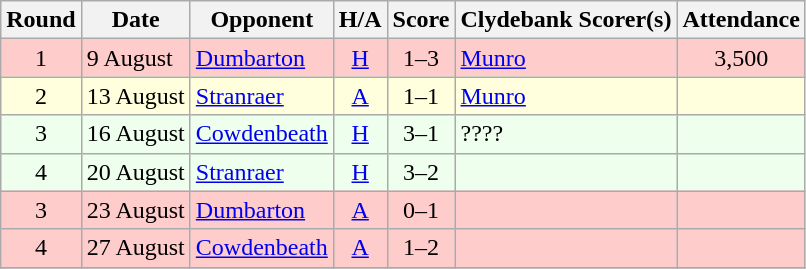<table class="wikitable" style="text-align:center">
<tr>
<th>Round</th>
<th>Date</th>
<th>Opponent</th>
<th>H/A</th>
<th>Score</th>
<th>Clydebank Scorer(s)</th>
<th>Attendance</th>
</tr>
<tr bgcolor=#FFCCCC>
<td>1</td>
<td align=left>9 August</td>
<td align=left><a href='#'>Dumbarton</a></td>
<td><a href='#'>H</a></td>
<td>1–3</td>
<td align=left><a href='#'>Munro</a></td>
<td>3,500</td>
</tr>
<tr bgcolor=#FFFFDD>
<td>2</td>
<td align=left>13 August</td>
<td align=left><a href='#'>Stranraer</a></td>
<td><a href='#'>A</a></td>
<td>1–1</td>
<td align=left><a href='#'>Munro</a></td>
<td></td>
</tr>
<tr bgcolor=#EEFFEE>
<td>3</td>
<td align=left>16 August</td>
<td align=left><a href='#'>Cowdenbeath</a></td>
<td><a href='#'>H</a></td>
<td>3–1</td>
<td align=left>????</td>
<td></td>
</tr>
<tr bgcolor=#EEFFEE>
<td>4</td>
<td align=left>20 August</td>
<td align=left><a href='#'>Stranraer</a></td>
<td><a href='#'>H</a></td>
<td>3–2</td>
<td align=left></td>
<td></td>
</tr>
<tr bgcolor=#FFCCCC>
<td>3</td>
<td align=left>23 August</td>
<td align=left><a href='#'>Dumbarton</a></td>
<td><a href='#'>A</a></td>
<td>0–1</td>
<td align=left></td>
<td></td>
</tr>
<tr bgcolor=#FFCCCC>
<td>4</td>
<td align=left>27 August</td>
<td align=left><a href='#'>Cowdenbeath</a></td>
<td><a href='#'>A</a></td>
<td>1–2</td>
<td align=left></td>
<td></td>
</tr>
<tr>
</tr>
</table>
